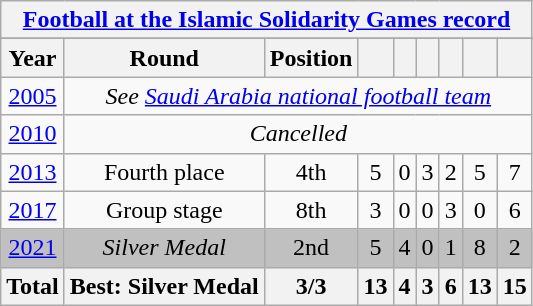<table class="wikitable sortable " style="text-align: center;">
<tr>
<th colspan=9><a href='#'>Football at the Islamic Solidarity Games record</a></th>
</tr>
<tr>
</tr>
<tr>
<th>Year</th>
<th>Round</th>
<th>Position</th>
<th></th>
<th></th>
<th></th>
<th></th>
<th></th>
<th></th>
</tr>
<tr>
<td> <a href='#'>2005</a></td>
<td colspan=8><em>See <a href='#'>Saudi Arabia national football team</a></em></td>
</tr>
<tr>
<td> <a href='#'>2010</a></td>
<td colspan=8><em>Cancelled</em></td>
</tr>
<tr>
<td> <a href='#'>2013</a></td>
<td>Fourth place</td>
<td>4th</td>
<td>5</td>
<td>0</td>
<td>3</td>
<td>2</td>
<td>5</td>
<td>7</td>
</tr>
<tr>
<td> <a href='#'>2017</a></td>
<td>Group stage</td>
<td>8th</td>
<td>3</td>
<td>0</td>
<td>0</td>
<td>3</td>
<td>0</td>
<td>6</td>
</tr>
<tr bgcolor=silver>
<td> <a href='#'>2021</a></td>
<td> <em>Silver Medal</em></td>
<td>2nd</td>
<td>5</td>
<td>4</td>
<td>0</td>
<td>1</td>
<td>8</td>
<td>2</td>
</tr>
<tr>
<th>Total</th>
<th>Best: Silver Medal</th>
<th>3/3</th>
<th>13</th>
<th>4</th>
<th>3</th>
<th>6</th>
<th>13</th>
<th>15</th>
</tr>
</table>
